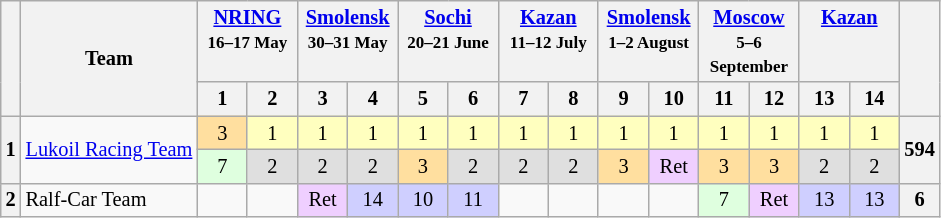<table align=left| class="wikitable" style="font-size: 85%; text-align: center">
<tr valign="top">
<th valign=middle rowspan=2></th>
<th valign=middle rowspan=2>Team</th>
<th colspan=2><a href='#'>NRING</a><br><small>16–17 May</small></th>
<th colspan=2><a href='#'>Smolensk</a><br><small>30–31 May</small></th>
<th colspan=2><a href='#'>Sochi</a><br><small>20–21 June</small></th>
<th colspan=2><a href='#'>Kazan</a><br><small>11–12 July</small></th>
<th colspan=2><a href='#'>Smolensk</a><br><small>1–2 August</small></th>
<th colspan=2><a href='#'>Moscow</a><br><small>5–6 September</small></th>
<th colspan=2><a href='#'>Kazan</a><br><small></small></th>
<th valign=middle rowspan=2>  </th>
</tr>
<tr>
<th width="27">1</th>
<th width="27">2</th>
<th width="27">3</th>
<th width="27">4</th>
<th width="27">5</th>
<th width="27">6</th>
<th width="27">7</th>
<th width="27">8</th>
<th width="27">9</th>
<th width="27">10</th>
<th width="27">11</th>
<th width="27">12</th>
<th width="27">13</th>
<th width="27">14</th>
</tr>
<tr>
<th rowspan=2>1</th>
<td rowspan=2 align=left><a href='#'>Lukoil Racing Team</a></td>
<td style="background:#ffdf9f;">3</td>
<td style="background:#ffffbf;">1</td>
<td style="background:#ffffbf;">1</td>
<td style="background:#ffffbf;">1</td>
<td style="background:#ffffbf;">1</td>
<td style="background:#ffffbf;">1</td>
<td style="background:#ffffbf;">1</td>
<td style="background:#ffffbf;">1</td>
<td style="background:#ffffbf;">1</td>
<td style="background:#ffffbf;">1</td>
<td style="background:#ffffbf;">1</td>
<td style="background:#ffffbf;">1</td>
<td style="background:#ffffbf;">1</td>
<td style="background:#ffffbf;">1</td>
<th rowspan=2>594</th>
</tr>
<tr>
<td style="background:#dfffdf;">7</td>
<td style="background:#dfdfdf;">2</td>
<td style="background:#dfdfdf;">2</td>
<td style="background:#dfdfdf;">2</td>
<td style="background:#ffdf9f;">3</td>
<td style="background:#dfdfdf;">2</td>
<td style="background:#dfdfdf;">2</td>
<td style="background:#dfdfdf;">2</td>
<td style="background:#ffdf9f;">3</td>
<td style="background:#efcfff;">Ret</td>
<td style="background:#ffdf9f;">3</td>
<td style="background:#ffdf9f;">3</td>
<td style="background:#dfdfdf;">2</td>
<td style="background:#dfdfdf;">2</td>
</tr>
<tr>
<th>2</th>
<td align=left>Ralf-Car Team</td>
<td></td>
<td></td>
<td style="background:#efcfff;">Ret</td>
<td style="background:#cfcfff;">14</td>
<td style="background:#cfcfff;">10</td>
<td style="background:#cfcfff;">11</td>
<td></td>
<td></td>
<td></td>
<td></td>
<td style="background:#dfffdf;">7</td>
<td style="background:#efcfff;">Ret</td>
<td style="background:#cfcfff;">13</td>
<td style="background:#cfcfff;">13</td>
<th>6</th>
</tr>
</table>
